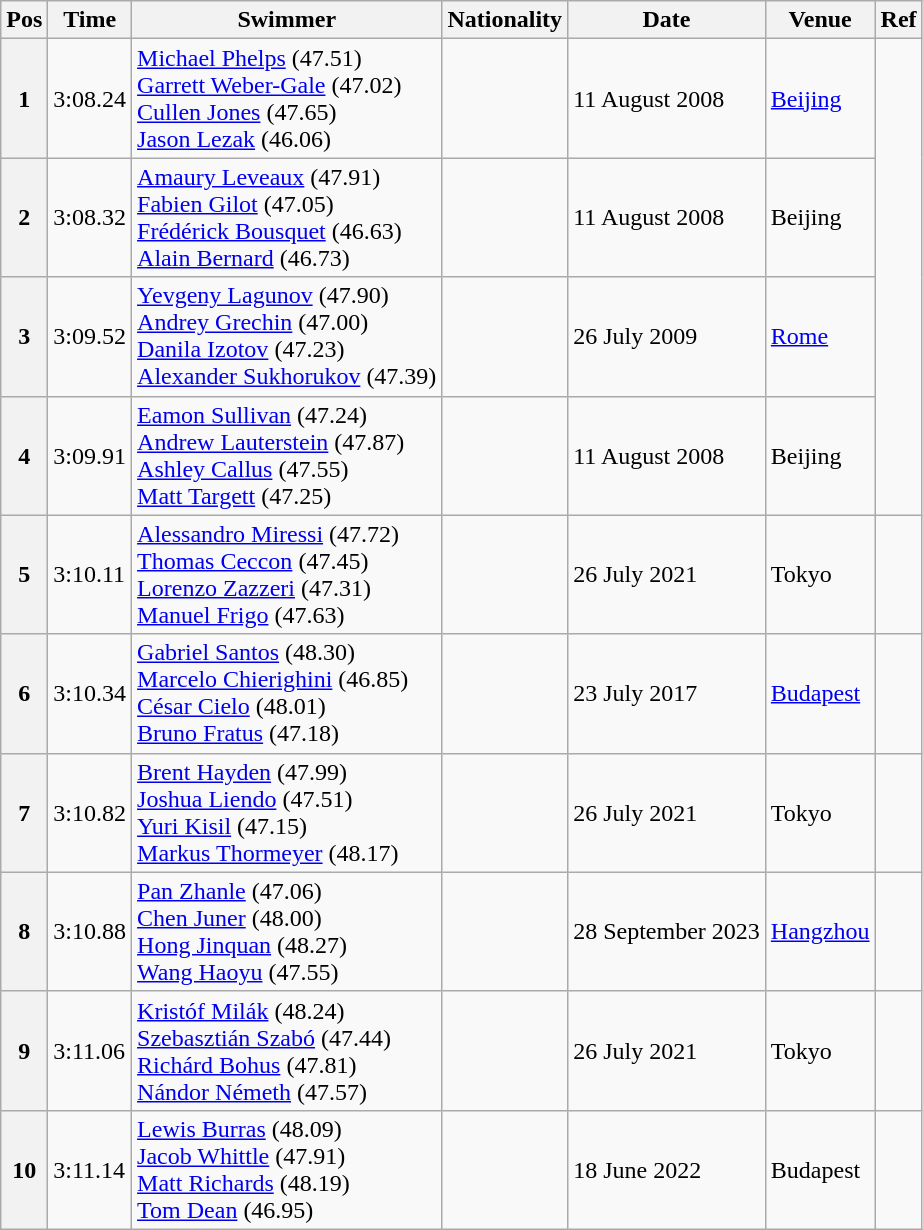<table class="wikitable">
<tr>
<th>Pos</th>
<th>Time</th>
<th>Swimmer</th>
<th>Nationality</th>
<th>Date</th>
<th>Venue</th>
<th>Ref</th>
</tr>
<tr>
<th>1</th>
<td>3:08.24</td>
<td><a href='#'>Michael Phelps</a> (47.51)<br><a href='#'>Garrett Weber-Gale</a> (47.02)<br><a href='#'>Cullen Jones</a> (47.65)<br><a href='#'>Jason Lezak</a> (46.06)</td>
<td></td>
<td>11 August 2008</td>
<td><a href='#'>Beijing</a></td>
</tr>
<tr>
<th>2</th>
<td>3:08.32</td>
<td><a href='#'>Amaury Leveaux</a> (47.91)<br><a href='#'>Fabien Gilot</a> (47.05)<br><a href='#'>Frédérick Bousquet</a> (46.63)<br><a href='#'>Alain Bernard</a> (46.73)</td>
<td></td>
<td>11 August 2008</td>
<td>Beijing</td>
</tr>
<tr>
<th>3</th>
<td>3:09.52</td>
<td><a href='#'>Yevgeny Lagunov</a> (47.90)<br><a href='#'>Andrey Grechin</a> (47.00)<br><a href='#'>Danila Izotov</a> (47.23)<br><a href='#'>Alexander Sukhorukov</a> (47.39)</td>
<td></td>
<td>26 July 2009</td>
<td><a href='#'>Rome</a></td>
</tr>
<tr>
<th>4</th>
<td>3:09.91</td>
<td><a href='#'>Eamon Sullivan</a> (47.24)<br><a href='#'>Andrew Lauterstein</a> (47.87)<br><a href='#'>Ashley Callus</a> (47.55)<br><a href='#'>Matt Targett</a> (47.25)</td>
<td></td>
<td>11 August 2008</td>
<td>Beijing</td>
</tr>
<tr>
<th>5</th>
<td>3:10.11</td>
<td><a href='#'>Alessandro Miressi</a> (47.72)<br><a href='#'>Thomas Ceccon</a> (47.45)<br><a href='#'>Lorenzo Zazzeri</a> (47.31)<br><a href='#'>Manuel Frigo</a> (47.63)</td>
<td></td>
<td>26 July 2021</td>
<td>Tokyo</td>
<td></td>
</tr>
<tr>
<th>6</th>
<td>3:10.34</td>
<td><a href='#'>Gabriel Santos</a> (48.30)<br><a href='#'>Marcelo Chierighini</a> (46.85)<br><a href='#'>César Cielo</a> (48.01)<br><a href='#'>Bruno Fratus</a> (47.18)</td>
<td></td>
<td>23 July 2017</td>
<td><a href='#'>Budapest</a></td>
</tr>
<tr>
<th>7</th>
<td>3:10.82</td>
<td><a href='#'>Brent Hayden</a> (47.99)<br><a href='#'>Joshua Liendo</a> (47.51)<br><a href='#'>Yuri Kisil</a> (47.15)<br><a href='#'>Markus Thormeyer</a> (48.17)</td>
<td></td>
<td>26 July 2021</td>
<td>Tokyo</td>
<td></td>
</tr>
<tr>
<th>8</th>
<td>3:10.88</td>
<td><a href='#'>Pan Zhanle</a> (47.06)<br><a href='#'>Chen Juner</a> (48.00)<br><a href='#'>Hong Jinquan</a> (48.27)<br><a href='#'>Wang Haoyu</a> (47.55)</td>
<td></td>
<td>28 September 2023</td>
<td><a href='#'>Hangzhou</a></td>
<td></td>
</tr>
<tr>
<th>9</th>
<td>3:11.06</td>
<td><a href='#'>Kristóf Milák</a> (48.24)<br><a href='#'>Szebasztián Szabó</a> (47.44)<br><a href='#'>Richárd Bohus</a> (47.81)<br><a href='#'>Nándor Németh</a> (47.57)</td>
<td></td>
<td>26 July 2021</td>
<td>Tokyo</td>
<td></td>
</tr>
<tr>
<th>10</th>
<td>3:11.14</td>
<td><a href='#'>Lewis Burras</a> (48.09)<br><a href='#'>Jacob Whittle</a> (47.91)<br><a href='#'>Matt Richards</a> (48.19)<br><a href='#'>Tom Dean</a> (46.95)</td>
<td></td>
<td>18 June 2022</td>
<td>Budapest</td>
<td></td>
</tr>
</table>
